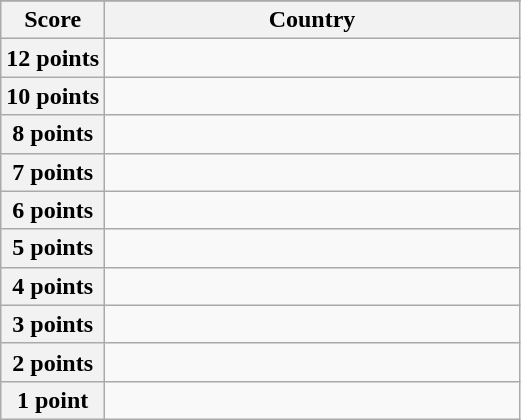<table class="wikitable">
<tr>
</tr>
<tr>
<th scope="col" width="20%">Score</th>
<th scope="col">Country</th>
</tr>
<tr>
<th scope="row">12 points</th>
<td></td>
</tr>
<tr>
<th scope="row">10 points</th>
<td></td>
</tr>
<tr>
<th scope="row">8 points</th>
<td></td>
</tr>
<tr>
<th scope="row">7 points</th>
<td></td>
</tr>
<tr>
<th scope="row">6 points</th>
<td></td>
</tr>
<tr>
<th scope="row">5 points</th>
<td></td>
</tr>
<tr>
<th scope="row">4 points</th>
<td></td>
</tr>
<tr>
<th scope="row">3 points</th>
<td></td>
</tr>
<tr>
<th scope="row">2 points</th>
<td></td>
</tr>
<tr>
<th scope="row">1 point</th>
<td></td>
</tr>
</table>
